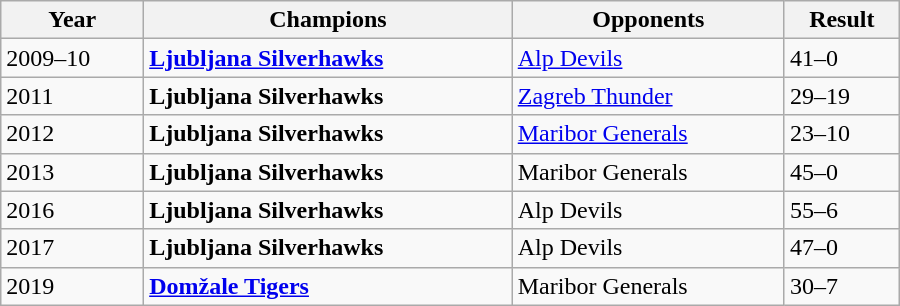<table class="wikitable" width="600px">
<tr>
<th>Year</th>
<th>Champions</th>
<th>Opponents</th>
<th>Result</th>
</tr>
<tr>
<td>2009–10</td>
<td><strong><a href='#'>Ljubljana Silverhawks</a></strong></td>
<td><a href='#'>Alp Devils</a></td>
<td>41–0</td>
</tr>
<tr>
<td>2011</td>
<td><strong>Ljubljana Silverhawks</strong></td>
<td><a href='#'>Zagreb Thunder</a></td>
<td>29–19</td>
</tr>
<tr>
<td>2012</td>
<td><strong>Ljubljana Silverhawks</strong></td>
<td><a href='#'>Maribor Generals</a></td>
<td>23–10</td>
</tr>
<tr>
<td>2013</td>
<td><strong>Ljubljana Silverhawks</strong></td>
<td>Maribor Generals</td>
<td>45–0</td>
</tr>
<tr>
<td>2016</td>
<td><strong>Ljubljana Silverhawks</strong></td>
<td>Alp Devils</td>
<td>55–6</td>
</tr>
<tr>
<td>2017</td>
<td><strong>Ljubljana Silverhawks</strong></td>
<td>Alp Devils</td>
<td>47–0</td>
</tr>
<tr>
<td>2019</td>
<td><strong><a href='#'>Domžale Tigers</a></strong></td>
<td>Maribor Generals</td>
<td>30–7</td>
</tr>
</table>
